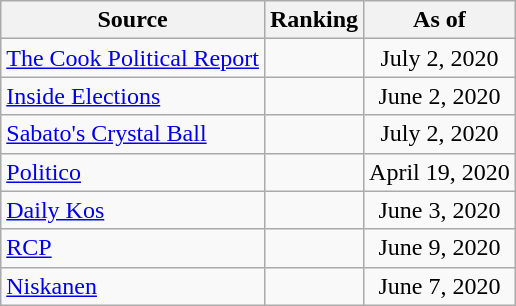<table class="wikitable" style="text-align:center">
<tr>
<th>Source</th>
<th>Ranking</th>
<th>As of</th>
</tr>
<tr>
<td align=left><a href='#'>The Cook Political Report</a></td>
<td></td>
<td>July 2, 2020</td>
</tr>
<tr>
<td align=left><a href='#'>Inside Elections</a></td>
<td></td>
<td>June 2, 2020</td>
</tr>
<tr>
<td align=left><a href='#'>Sabato's Crystal Ball</a></td>
<td></td>
<td>July 2, 2020</td>
</tr>
<tr>
<td align="left"><a href='#'>Politico</a></td>
<td></td>
<td>April 19, 2020</td>
</tr>
<tr>
<td align="left"><a href='#'>Daily Kos</a></td>
<td></td>
<td>June 3, 2020</td>
</tr>
<tr>
<td align="left"><a href='#'>RCP</a></td>
<td></td>
<td>June 9, 2020</td>
</tr>
<tr>
<td align="left"><a href='#'>Niskanen</a></td>
<td></td>
<td>June 7, 2020</td>
</tr>
</table>
